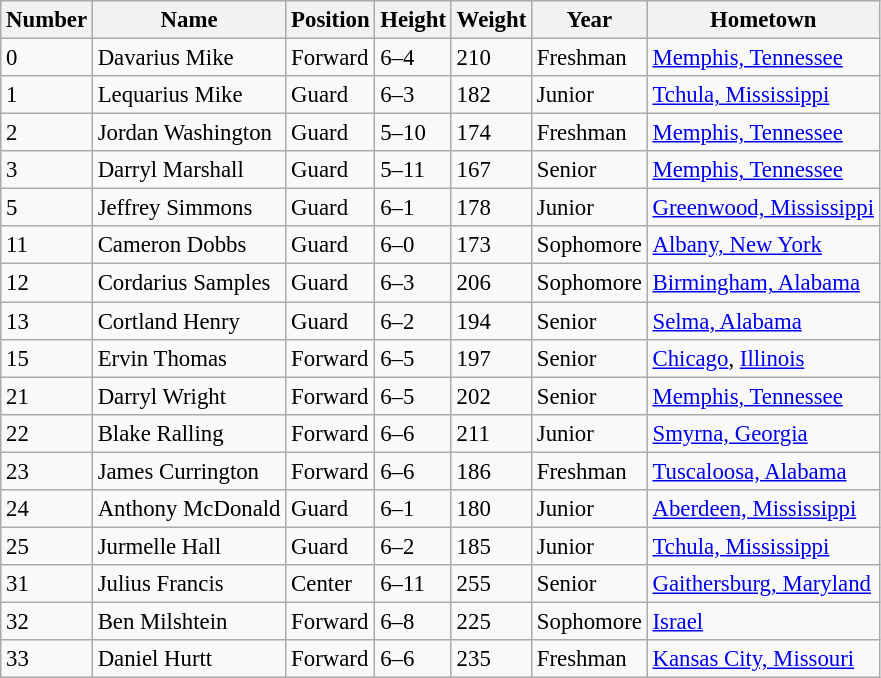<table class="wikitable sortable" style="font-size: 95%;">
<tr>
<th>Number</th>
<th>Name</th>
<th>Position</th>
<th>Height</th>
<th>Weight</th>
<th>Year</th>
<th>Hometown</th>
</tr>
<tr>
<td>0</td>
<td>Davarius Mike</td>
<td>Forward</td>
<td>6–4</td>
<td>210</td>
<td>Freshman</td>
<td><a href='#'>Memphis, Tennessee</a></td>
</tr>
<tr>
<td>1</td>
<td>Lequarius Mike</td>
<td>Guard</td>
<td>6–3</td>
<td>182</td>
<td>Junior</td>
<td><a href='#'>Tchula, Mississippi</a></td>
</tr>
<tr>
<td>2</td>
<td>Jordan Washington</td>
<td>Guard</td>
<td>5–10</td>
<td>174</td>
<td>Freshman</td>
<td><a href='#'>Memphis, Tennessee</a></td>
</tr>
<tr>
<td>3</td>
<td>Darryl Marshall</td>
<td>Guard</td>
<td>5–11</td>
<td>167</td>
<td>Senior</td>
<td><a href='#'>Memphis, Tennessee</a></td>
</tr>
<tr>
<td>5</td>
<td>Jeffrey Simmons</td>
<td>Guard</td>
<td>6–1</td>
<td>178</td>
<td>Junior</td>
<td><a href='#'>Greenwood, Mississippi</a></td>
</tr>
<tr>
<td>11</td>
<td>Cameron Dobbs</td>
<td>Guard</td>
<td>6–0</td>
<td>173</td>
<td>Sophomore</td>
<td><a href='#'>Albany, New York</a></td>
</tr>
<tr>
<td>12</td>
<td>Cordarius Samples</td>
<td>Guard</td>
<td>6–3</td>
<td>206</td>
<td>Sophomore</td>
<td><a href='#'>Birmingham, Alabama</a></td>
</tr>
<tr>
<td>13</td>
<td>Cortland Henry</td>
<td>Guard</td>
<td>6–2</td>
<td>194</td>
<td>Senior</td>
<td><a href='#'>Selma, Alabama</a></td>
</tr>
<tr>
<td>15</td>
<td>Ervin Thomas</td>
<td>Forward</td>
<td>6–5</td>
<td>197</td>
<td>Senior</td>
<td><a href='#'>Chicago</a>, <a href='#'>Illinois</a></td>
</tr>
<tr>
<td>21</td>
<td>Darryl Wright</td>
<td>Forward</td>
<td>6–5</td>
<td>202</td>
<td>Senior</td>
<td><a href='#'>Memphis, Tennessee</a></td>
</tr>
<tr>
<td>22</td>
<td>Blake Ralling</td>
<td>Forward</td>
<td>6–6</td>
<td>211</td>
<td>Junior</td>
<td><a href='#'>Smyrna, Georgia</a></td>
</tr>
<tr>
<td>23</td>
<td>James Currington</td>
<td>Forward</td>
<td>6–6</td>
<td>186</td>
<td>Freshman</td>
<td><a href='#'>Tuscaloosa, Alabama</a></td>
</tr>
<tr>
<td>24</td>
<td>Anthony McDonald</td>
<td>Guard</td>
<td>6–1</td>
<td>180</td>
<td>Junior</td>
<td><a href='#'>Aberdeen, Mississippi</a></td>
</tr>
<tr>
<td>25</td>
<td>Jurmelle Hall</td>
<td>Guard</td>
<td>6–2</td>
<td>185</td>
<td>Junior</td>
<td><a href='#'>Tchula, Mississippi</a></td>
</tr>
<tr>
<td>31</td>
<td>Julius Francis</td>
<td>Center</td>
<td>6–11</td>
<td>255</td>
<td>Senior</td>
<td><a href='#'>Gaithersburg, Maryland</a></td>
</tr>
<tr>
<td>32</td>
<td>Ben Milshtein</td>
<td>Forward</td>
<td>6–8</td>
<td>225</td>
<td>Sophomore</td>
<td><a href='#'>Israel</a></td>
</tr>
<tr>
<td>33</td>
<td>Daniel Hurtt</td>
<td>Forward</td>
<td>6–6</td>
<td>235</td>
<td>Freshman</td>
<td><a href='#'>Kansas City, Missouri</a></td>
</tr>
</table>
